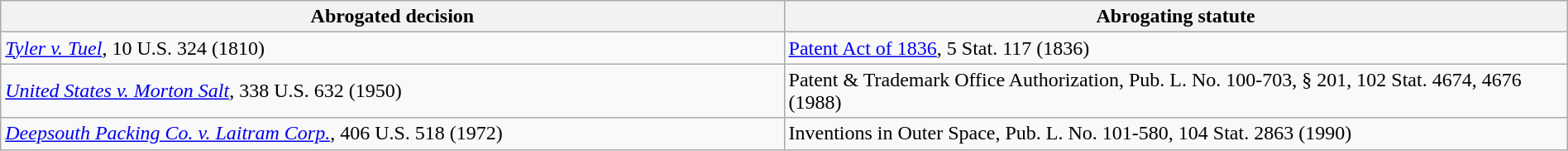<table class="wikitable" style="width:100%; margin:auto;">
<tr>
<th style="width:50%;">Abrogated decision</th>
<th style="width:50%;">Abrogating statute</th>
</tr>
<tr>
<td><em><a href='#'>Tyler v. Tuel</a></em>, 10 U.S. 324 (1810)</td>
<td><a href='#'>Patent Act of 1836</a>, 5 Stat. 117 (1836)</td>
</tr>
<tr>
<td><em><a href='#'>United States v. Morton Salt</a></em>, 338 U.S. 632 (1950)</td>
<td>Patent & Trademark Office Authorization, Pub. L. No. 100-703, § 201, 102 Stat. 4674, 4676 (1988)</td>
</tr>
<tr>
<td><em><a href='#'>Deepsouth Packing Co. v. Laitram Corp.</a></em>, 406 U.S. 518 (1972)</td>
<td>Inventions in Outer Space, Pub. L. No. 101-580, 104 Stat. 2863 (1990)</td>
</tr>
</table>
